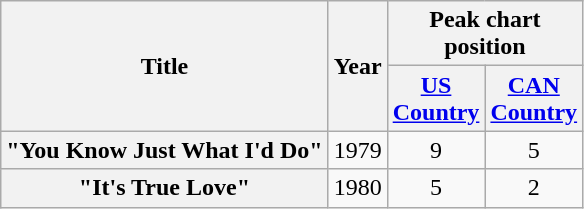<table class="wikitable plainrowheaders" style="text-align:center;">
<tr>
<th scope="col" rowspan = "2">Title</th>
<th scope="col" rowspan = "2">Year</th>
<th scope="col" colspan="2">Peak chart<br>position</th>
</tr>
<tr>
<th><a href='#'>US<br>Country</a><br></th>
<th><a href='#'>CAN<br>Country</a></th>
</tr>
<tr>
<th scope = "row">"You Know Just What I'd Do"</th>
<td>1979</td>
<td>9</td>
<td>5</td>
</tr>
<tr>
<th scope = "row">"It's True Love"</th>
<td>1980</td>
<td>5</td>
<td>2</td>
</tr>
</table>
